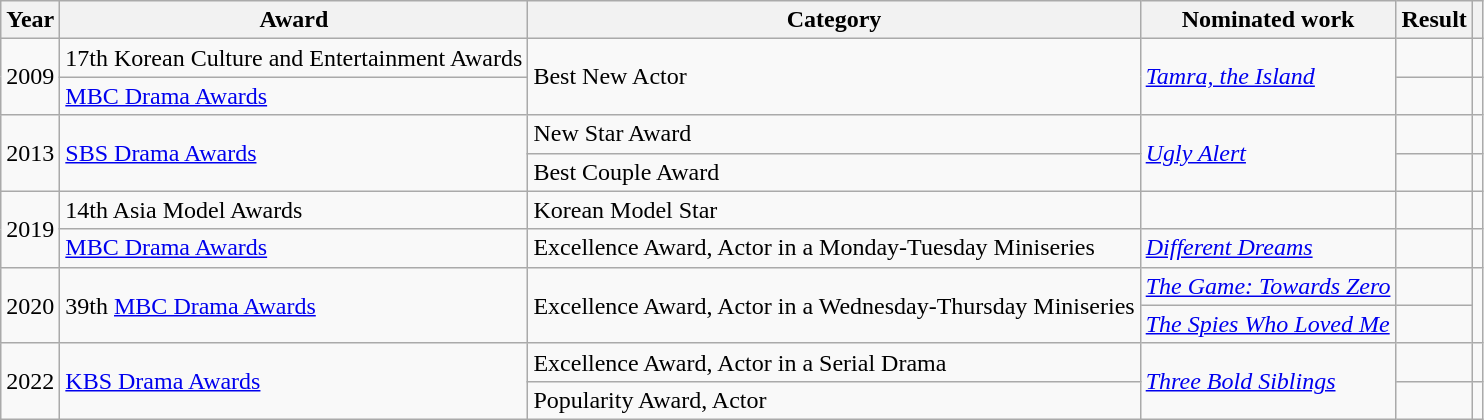<table class="wikitable">
<tr>
<th scope="col">Year</th>
<th>Award</th>
<th scope="col">Category</th>
<th>Nominated work</th>
<th scope="col">Result</th>
<th scope="col" class="unsortable"></th>
</tr>
<tr>
<td rowspan="2">2009</td>
<td>17th Korean Culture and Entertainment Awards</td>
<td rowspan="2">Best New Actor</td>
<td rowspan="2"><em><a href='#'>Tamra, the Island</a></em></td>
<td></td>
<td></td>
</tr>
<tr>
<td><a href='#'>MBC Drama Awards</a></td>
<td></td>
<td></td>
</tr>
<tr>
<td rowspan="2">2013</td>
<td rowspan="2"><a href='#'>SBS Drama Awards</a></td>
<td>New Star Award</td>
<td rowspan="2"><em><a href='#'>Ugly Alert</a></em></td>
<td></td>
<td></td>
</tr>
<tr>
<td>Best Couple Award </td>
<td></td>
<td></td>
</tr>
<tr>
<td rowspan="2">2019</td>
<td>14th Asia Model Awards</td>
<td>Korean Model Star</td>
<td><em></em></td>
<td></td>
<td></td>
</tr>
<tr>
<td><a href='#'>MBC Drama Awards</a></td>
<td>Excellence Award, Actor in a Monday-Tuesday Miniseries</td>
<td><em><a href='#'>Different Dreams</a></em></td>
<td></td>
<td></td>
</tr>
<tr>
<td rowspan="2">2020</td>
<td rowspan="2">39th <a href='#'>MBC Drama Awards</a></td>
<td rowspan="2">Excellence Award, Actor in a Wednesday-Thursday Miniseries</td>
<td><em><a href='#'>The Game: Towards Zero</a></em></td>
<td></td>
<td rowspan="2"></td>
</tr>
<tr>
<td><em><a href='#'>The Spies Who Loved Me</a></em></td>
<td></td>
</tr>
<tr>
<td rowspan="2">2022</td>
<td rowspan="2"><a href='#'>KBS Drama Awards</a></td>
<td>Excellence Award, Actor in a Serial Drama</td>
<td rowspan="2"><em><a href='#'>Three Bold Siblings</a></em></td>
<td></td>
<td></td>
</tr>
<tr>
<td>Popularity Award, Actor</td>
<td></td>
<td></td>
</tr>
</table>
